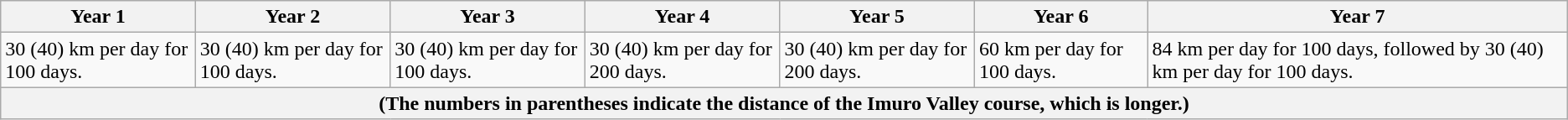<table class="wikitable" border="1">
<tr>
<th>Year 1</th>
<th>Year 2</th>
<th>Year 3</th>
<th>Year 4</th>
<th>Year 5</th>
<th>Year 6</th>
<th>Year 7</th>
</tr>
<tr>
<td>30 (40) km per day for 100 days.</td>
<td>30 (40) km per day for 100 days.</td>
<td>30 (40) km per day for 100 days.</td>
<td>30 (40) km per day for 200 days.</td>
<td>30 (40) km per day for 200 days.</td>
<td>60 km per day for 100 days.</td>
<td>84 km per day for 100 days, followed by 30 (40) km per day for 100 days.</td>
</tr>
<tr>
<th scope="col" colspan=7>(The numbers in parentheses indicate the distance of the Imuro Valley course, which is longer.)</th>
</tr>
</table>
